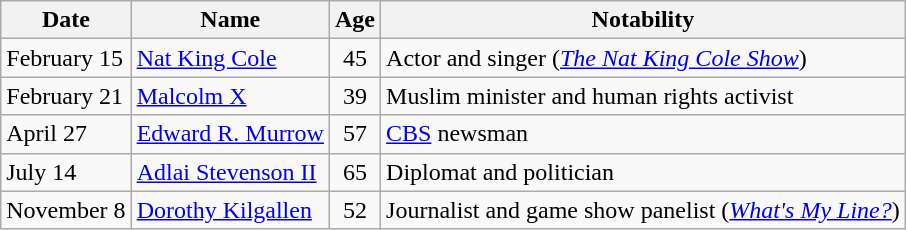<table class="wikitable">
<tr>
<th>Date</th>
<th>Name</th>
<th>Age</th>
<th>Notability</th>
</tr>
<tr>
<td>February 15</td>
<td><a href='#'>Nat King Cole</a></td>
<td align="center">45</td>
<td>Actor and singer (<em><a href='#'>The Nat King Cole Show</a></em>)</td>
</tr>
<tr>
<td>February 21</td>
<td><a href='#'>Malcolm X</a></td>
<td align="center">39</td>
<td>Muslim minister and human rights activist</td>
</tr>
<tr>
<td>April 27</td>
<td><a href='#'>Edward R. Murrow</a></td>
<td align="center">57</td>
<td><a href='#'>CBS</a> newsman</td>
</tr>
<tr>
<td>July 14</td>
<td><a href='#'>Adlai Stevenson II</a></td>
<td align="center">65</td>
<td>Diplomat and politician</td>
</tr>
<tr>
<td>November 8</td>
<td><a href='#'>Dorothy Kilgallen</a></td>
<td align="center">52</td>
<td>Journalist and game show panelist (<em><a href='#'>What's My Line?</a></em>)</td>
</tr>
</table>
